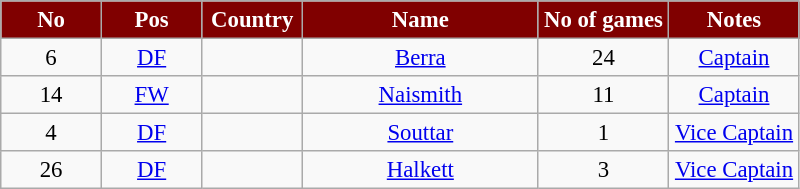<table class="wikitable" style="font-size: 95%; text-align: center;">
<tr>
<th style="background:maroon; color:white;" scope="col" width=60>No</th>
<th style="background:maroon; color:white;" scope="col" width=60>Pos</th>
<th style="background:maroon; color:white;" scope="col" width=60>Country</th>
<th style="background:maroon; color:white;" scope="col" width=150>Name</th>
<th style="background:maroon; color:white;" scope="col" width=80>No of games</th>
<th style="background:maroon; color:white;" scope="col" width=80>Notes</th>
</tr>
<tr>
<td>6</td>
<td><a href='#'>DF</a></td>
<td></td>
<td><a href='#'>Berra</a></td>
<td>24</td>
<td><a href='#'>Captain</a></td>
</tr>
<tr>
<td>14</td>
<td><a href='#'>FW</a></td>
<td></td>
<td><a href='#'>Naismith</a></td>
<td>11</td>
<td><a href='#'>Captain</a></td>
</tr>
<tr>
<td>4</td>
<td><a href='#'>DF</a></td>
<td></td>
<td><a href='#'>Souttar</a></td>
<td>1</td>
<td><a href='#'>Vice Captain</a></td>
</tr>
<tr>
<td>26</td>
<td><a href='#'>DF</a></td>
<td></td>
<td><a href='#'>Halkett</a></td>
<td>3</td>
<td><a href='#'>Vice Captain</a></td>
</tr>
</table>
